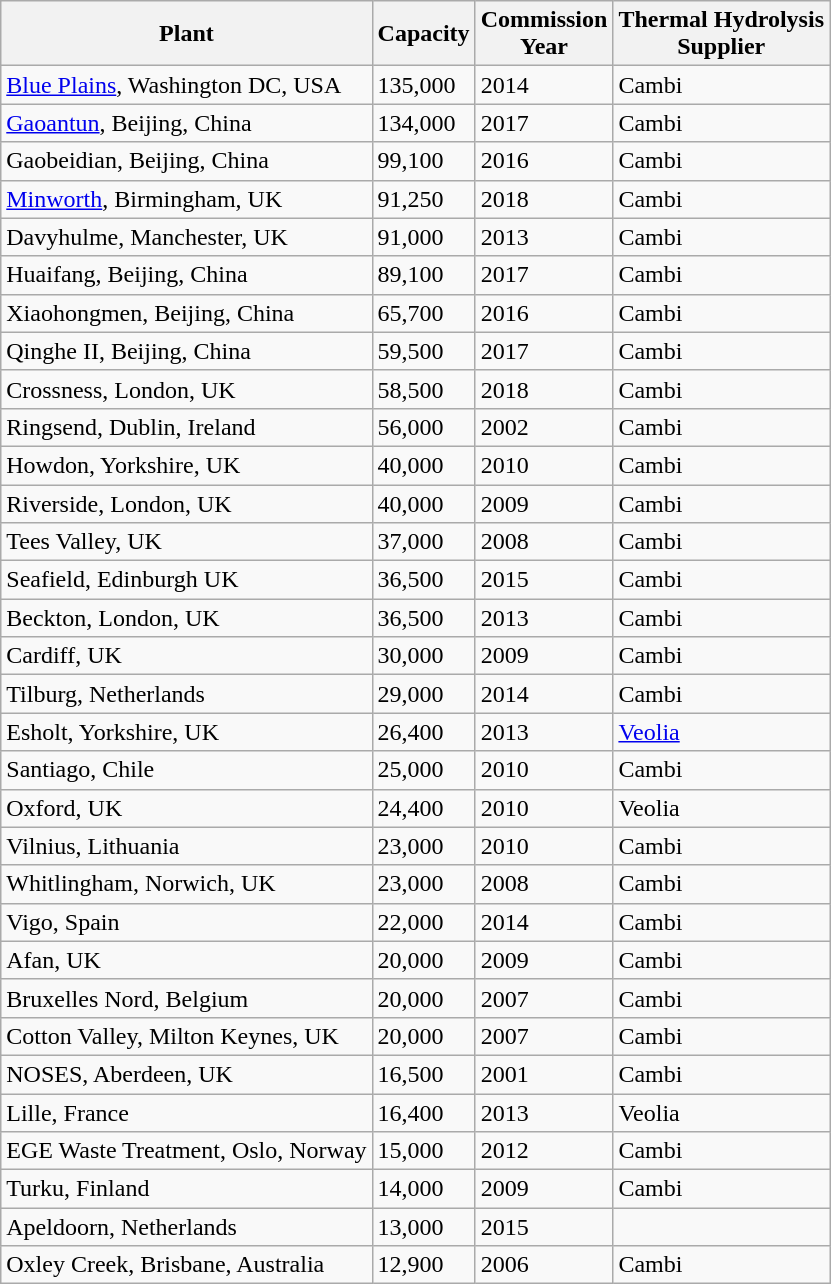<table class="wikitable">
<tr>
<th scope="col">Plant</th>
<th scope="col">Capacity<br></th>
<th scope="col">Commission<br>Year</th>
<th scope="col">Thermal Hydrolysis<br>Supplier</th>
</tr>
<tr>
<td><a href='#'>Blue Plains</a>, Washington DC, USA</td>
<td>135,000</td>
<td>2014</td>
<td>Cambi</td>
</tr>
<tr>
<td><a href='#'>Gaoantun</a>, Beijing, China</td>
<td>134,000</td>
<td>2017</td>
<td>Cambi</td>
</tr>
<tr>
<td>Gaobeidian, Beijing, China</td>
<td>99,100</td>
<td>2016</td>
<td>Cambi</td>
</tr>
<tr>
<td><a href='#'>Minworth</a>, Birmingham, UK</td>
<td>91,250</td>
<td>2018</td>
<td>Cambi</td>
</tr>
<tr>
<td>Davyhulme, Manchester, UK</td>
<td>91,000</td>
<td>2013</td>
<td>Cambi</td>
</tr>
<tr>
<td>Huaifang, Beijing, China</td>
<td>89,100</td>
<td>2017</td>
<td>Cambi</td>
</tr>
<tr>
<td>Xiaohongmen, Beijing, China</td>
<td>65,700</td>
<td>2016</td>
<td>Cambi</td>
</tr>
<tr>
<td>Qinghe II, Beijing, China</td>
<td>59,500</td>
<td>2017</td>
<td>Cambi</td>
</tr>
<tr>
<td>Crossness, London, UK</td>
<td>58,500</td>
<td>2018</td>
<td>Cambi</td>
</tr>
<tr>
<td>Ringsend, Dublin, Ireland</td>
<td>56,000</td>
<td>2002</td>
<td>Cambi</td>
</tr>
<tr>
<td>Howdon, Yorkshire, UK</td>
<td>40,000</td>
<td>2010</td>
<td>Cambi</td>
</tr>
<tr>
<td>Riverside, London, UK</td>
<td>40,000</td>
<td>2009</td>
<td>Cambi</td>
</tr>
<tr>
<td>Tees Valley, UK</td>
<td>37,000</td>
<td>2008</td>
<td>Cambi</td>
</tr>
<tr>
<td>Seafield, Edinburgh UK</td>
<td>36,500</td>
<td>2015</td>
<td>Cambi</td>
</tr>
<tr>
<td>Beckton, London, UK</td>
<td>36,500</td>
<td>2013</td>
<td>Cambi</td>
</tr>
<tr>
<td>Cardiff, UK</td>
<td>30,000</td>
<td>2009</td>
<td>Cambi</td>
</tr>
<tr>
<td>Tilburg, Netherlands</td>
<td>29,000</td>
<td>2014</td>
<td>Cambi</td>
</tr>
<tr>
<td>Esholt, Yorkshire, UK</td>
<td>26,400</td>
<td>2013</td>
<td><a href='#'>Veolia</a></td>
</tr>
<tr>
<td>Santiago, Chile</td>
<td>25,000</td>
<td>2010</td>
<td>Cambi</td>
</tr>
<tr>
<td>Oxford, UK</td>
<td>24,400</td>
<td>2010</td>
<td>Veolia</td>
</tr>
<tr>
<td>Vilnius, Lithuania</td>
<td>23,000</td>
<td>2010</td>
<td>Cambi</td>
</tr>
<tr>
<td>Whitlingham, Norwich, UK</td>
<td>23,000</td>
<td>2008</td>
<td>Cambi</td>
</tr>
<tr>
<td>Vigo, Spain</td>
<td>22,000</td>
<td>2014</td>
<td>Cambi</td>
</tr>
<tr>
<td>Afan, UK</td>
<td>20,000</td>
<td>2009</td>
<td>Cambi</td>
</tr>
<tr>
<td>Bruxelles Nord, Belgium</td>
<td>20,000</td>
<td>2007</td>
<td>Cambi</td>
</tr>
<tr>
<td>Cotton Valley, Milton Keynes, UK</td>
<td>20,000</td>
<td>2007</td>
<td>Cambi</td>
</tr>
<tr>
<td>NOSES, Aberdeen, UK</td>
<td>16,500</td>
<td>2001</td>
<td>Cambi</td>
</tr>
<tr>
<td>Lille, France</td>
<td>16,400</td>
<td>2013</td>
<td>Veolia</td>
</tr>
<tr>
<td>EGE Waste Treatment, Oslo, Norway</td>
<td>15,000</td>
<td>2012</td>
<td>Cambi</td>
</tr>
<tr>
<td>Turku, Finland</td>
<td>14,000</td>
<td>2009</td>
<td>Cambi</td>
</tr>
<tr>
<td>Apeldoorn, Netherlands</td>
<td>13,000</td>
<td>2015</td>
<td></td>
</tr>
<tr>
<td>Oxley Creek, Brisbane, Australia</td>
<td>12,900</td>
<td>2006</td>
<td>Cambi</td>
</tr>
</table>
